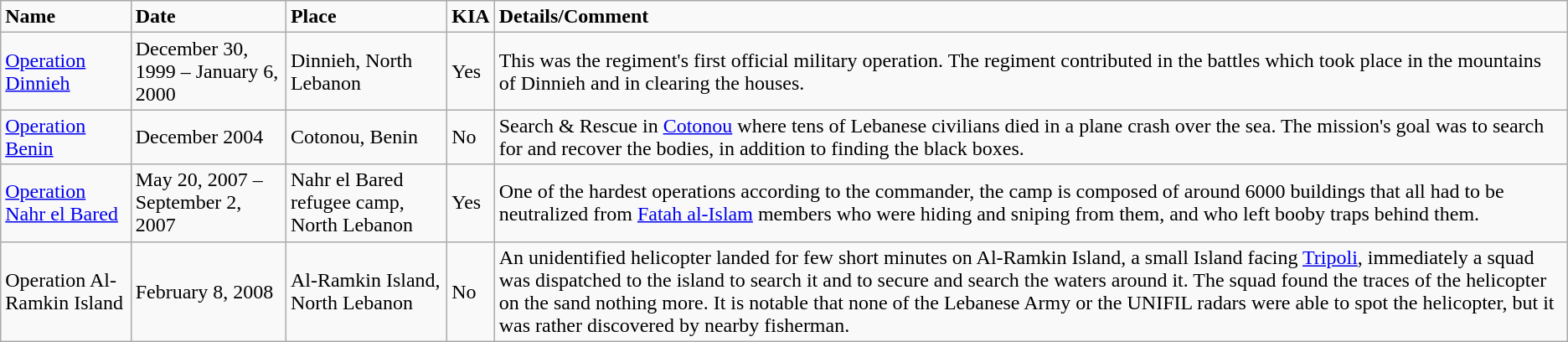<table class="wikitable">
<tr>
<td><strong>Name</strong></td>
<td><strong>Date</strong></td>
<td><strong>Place</strong></td>
<td><strong>KIA</strong></td>
<td><strong>Details/Comment</strong></td>
</tr>
<tr>
<td><a href='#'>Operation Dinnieh</a></td>
<td>December 30, 1999 – January 6, 2000</td>
<td>Dinnieh, North Lebanon</td>
<td>Yes</td>
<td>This was the regiment's first official military operation. The regiment contributed in the battles which took place in the mountains of Dinnieh and in clearing the houses.</td>
</tr>
<tr>
<td><a href='#'>Operation Benin</a></td>
<td>December 2004</td>
<td>Cotonou, Benin</td>
<td>No</td>
<td>Search & Rescue in <a href='#'>Cotonou</a> where tens of Lebanese civilians died in a plane crash over the sea. The mission's goal was to search for and recover the bodies, in addition to finding the black boxes.</td>
</tr>
<tr>
<td><a href='#'>Operation Nahr el Bared</a></td>
<td>May 20, 2007 – September 2, 2007</td>
<td>Nahr el Bared refugee camp, North Lebanon</td>
<td>Yes</td>
<td>One of the hardest operations according to the commander, the camp is composed of around 6000 buildings that all had to be neutralized from <a href='#'>Fatah al-Islam</a> members who were hiding and sniping from them, and who left booby traps behind them.</td>
</tr>
<tr>
<td>Operation Al-Ramkin Island</td>
<td>February 8, 2008</td>
<td>Al-Ramkin Island, North Lebanon</td>
<td>No</td>
<td>An unidentified helicopter landed for few short minutes on Al-Ramkin Island, a small Island facing <a href='#'>Tripoli</a>, immediately a squad was dispatched to the island to search it and to secure and search the waters around it. The squad found the traces of the helicopter on the sand nothing more. It is notable that none of the Lebanese Army or the UNIFIL radars were able to spot the helicopter, but it was rather discovered by nearby fisherman.</td>
</tr>
</table>
